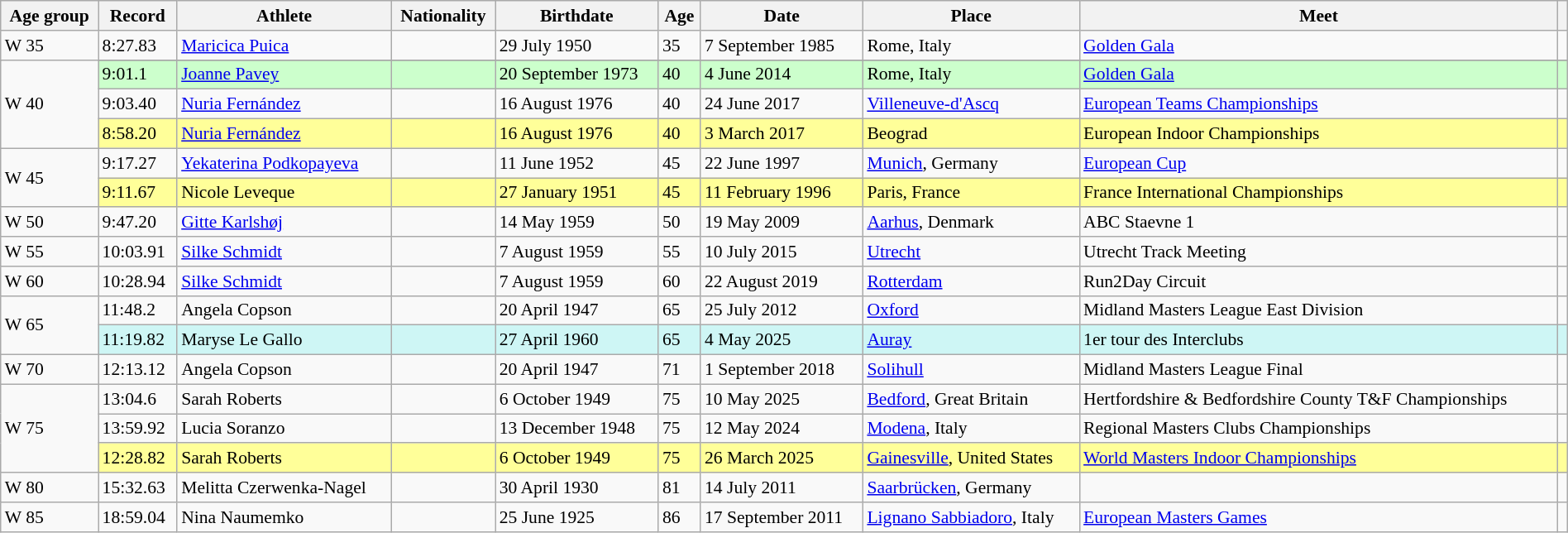<table class="wikitable" style="font-size:90%; width: 100%;">
<tr>
<th>Age group</th>
<th>Record</th>
<th>Athlete</th>
<th>Nationality</th>
<th>Birthdate</th>
<th>Age</th>
<th>Date</th>
<th>Place</th>
<th>Meet</th>
<th></th>
</tr>
<tr>
<td>W 35</td>
<td>8:27.83</td>
<td><a href='#'>Maricica Puica</a></td>
<td></td>
<td>29 July 1950</td>
<td>35</td>
<td>7 September 1985</td>
<td>Rome, Italy</td>
<td><a href='#'>Golden Gala</a></td>
<td></td>
</tr>
<tr>
<td rowspan=4>W 40</td>
</tr>
<tr style="background:#cfc;">
<td>9:01.1 </td>
<td><a href='#'>Joanne Pavey</a></td>
<td></td>
<td>20 September 1973</td>
<td>40</td>
<td>4 June 2014</td>
<td>Rome, Italy</td>
<td><a href='#'>Golden Gala</a></td>
<td></td>
</tr>
<tr>
<td>9:03.40</td>
<td><a href='#'>Nuria Fernández</a></td>
<td></td>
<td>16 August 1976</td>
<td>40</td>
<td>24 June 2017</td>
<td><a href='#'>Villeneuve-d'Ascq</a></td>
<td><a href='#'>European Teams Championships</a></td>
<td></td>
</tr>
<tr style="background:#ff9;">
<td>8:58.20 </td>
<td><a href='#'>Nuria Fernández</a></td>
<td></td>
<td>16 August 1976</td>
<td>40</td>
<td>3 March 2017</td>
<td>Beograd </td>
<td>European Indoor Championships</td>
<td></td>
</tr>
<tr>
<td rowspan=2>W 45</td>
<td>9:17.27</td>
<td><a href='#'>Yekaterina Podkopayeva</a></td>
<td></td>
<td>11 June 1952</td>
<td>45</td>
<td>22 June 1997</td>
<td><a href='#'>Munich</a>, Germany</td>
<td><a href='#'>European Cup</a></td>
<td></td>
</tr>
<tr style="background:#ff9;">
<td>9:11.67 </td>
<td>Nicole Leveque</td>
<td></td>
<td>27 January 1951</td>
<td>45</td>
<td>11 February 1996</td>
<td>Paris, France</td>
<td>France International Championships</td>
<td></td>
</tr>
<tr>
<td>W 50</td>
<td>9:47.20</td>
<td><a href='#'>Gitte Karlshøj</a></td>
<td></td>
<td>14 May 1959</td>
<td>50</td>
<td>19 May 2009</td>
<td><a href='#'>Aarhus</a>, Denmark</td>
<td>ABC Staevne 1</td>
<td></td>
</tr>
<tr>
<td>W 55</td>
<td>10:03.91</td>
<td><a href='#'>Silke Schmidt</a></td>
<td></td>
<td>7 August 1959</td>
<td>55</td>
<td>10 July 2015</td>
<td><a href='#'>Utrecht</a> </td>
<td>Utrecht Track Meeting</td>
<td></td>
</tr>
<tr>
<td>W 60</td>
<td>10:28.94</td>
<td><a href='#'>Silke Schmidt</a></td>
<td></td>
<td>7 August 1959</td>
<td>60</td>
<td>22 August 2019</td>
<td><a href='#'>Rotterdam</a> </td>
<td>Run2Day Circuit</td>
<td></td>
</tr>
<tr>
<td rowspan=2>W 65</td>
<td>11:48.2 </td>
<td>Angela Copson</td>
<td></td>
<td>20 April 1947</td>
<td>65</td>
<td>25 July 2012</td>
<td><a href='#'>Oxford</a> </td>
<td>Midland Masters League East Division</td>
<td></td>
</tr>
<tr style="background:#cef6f5;">
<td>11:19.82</td>
<td>Maryse Le Gallo</td>
<td></td>
<td>27 April 1960</td>
<td>65</td>
<td>4 May 2025</td>
<td><a href='#'>Auray</a> </td>
<td>1er tour des Interclubs</td>
<td></td>
</tr>
<tr>
<td>W 70</td>
<td>12:13.12</td>
<td>Angela Copson</td>
<td></td>
<td>20 April 1947</td>
<td>71</td>
<td>1 September 2018</td>
<td><a href='#'>Solihull</a> </td>
<td>Midland Masters League Final</td>
<td></td>
</tr>
<tr>
<td rowspan="3">W 75</td>
<td>13:04.6 </td>
<td>Sarah Roberts</td>
<td></td>
<td>6 October 1949</td>
<td>75</td>
<td>10 May 2025</td>
<td><a href='#'>Bedford</a>, Great Britain</td>
<td>Hertfordshire & Bedfordshire County T&F Championships</td>
<td></td>
</tr>
<tr>
<td>13:59.92</td>
<td>Lucia Soranzo</td>
<td></td>
<td>13 December 1948</td>
<td>75</td>
<td>12 May 2024</td>
<td><a href='#'>Modena</a>, Italy</td>
<td>Regional Masters Clubs Championships</td>
<td></td>
</tr>
<tr style="background:#ff9;">
<td>12:28.82 </td>
<td>Sarah Roberts</td>
<td></td>
<td>6 October 1949</td>
<td>75</td>
<td>26 March 2025</td>
<td><a href='#'>Gainesville</a>, United States</td>
<td><a href='#'>World Masters Indoor Championships</a></td>
<td></td>
</tr>
<tr>
<td>W 80</td>
<td>15:32.63</td>
<td>Melitta Czerwenka-Nagel</td>
<td></td>
<td>30 April 1930</td>
<td>81</td>
<td>14 July 2011</td>
<td><a href='#'>Saarbrücken</a>, Germany</td>
<td></td>
<td></td>
</tr>
<tr>
<td>W 85</td>
<td>18:59.04</td>
<td>Nina Naumemko</td>
<td></td>
<td>25 June 1925</td>
<td>86</td>
<td>17 September 2011</td>
<td><a href='#'>Lignano Sabbiadoro</a>, Italy</td>
<td><a href='#'>European Masters Games</a></td>
<td></td>
</tr>
</table>
